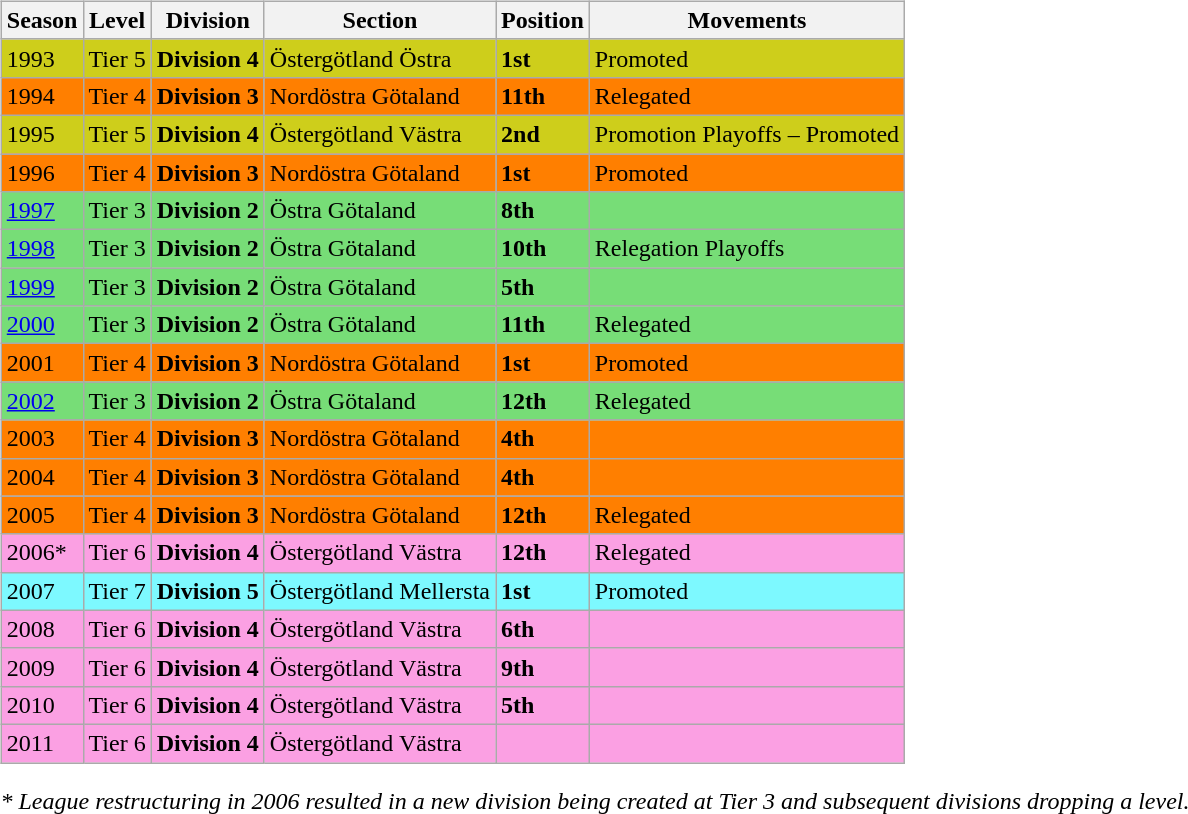<table>
<tr>
<td valign="top" width=0%><br><table class="wikitable">
<tr style="background:#f0f6fa;">
<th><strong>Season</strong></th>
<th><strong>Level</strong></th>
<th><strong>Division</strong></th>
<th><strong>Section</strong></th>
<th><strong>Position</strong></th>
<th><strong>Movements</strong></th>
</tr>
<tr>
<td style="background:#CECE1B;">1993</td>
<td style="background:#CECE1B;">Tier 5</td>
<td style="background:#CECE1B;"><strong>Division 4</strong></td>
<td style="background:#CECE1B;">Östergötland Östra</td>
<td style="background:#CECE1B;"><strong>1st</strong></td>
<td style="background:#CECE1B;">Promoted</td>
</tr>
<tr>
<td style="background:#FF7F00;">1994</td>
<td style="background:#FF7F00;">Tier 4</td>
<td style="background:#FF7F00;"><strong>Division 3</strong></td>
<td style="background:#FF7F00;">Nordöstra Götaland</td>
<td style="background:#FF7F00;"><strong>11th</strong></td>
<td style="background:#FF7F00;">Relegated</td>
</tr>
<tr>
<td style="background:#CECE1B;">1995</td>
<td style="background:#CECE1B;">Tier 5</td>
<td style="background:#CECE1B;"><strong>Division 4</strong></td>
<td style="background:#CECE1B;">Östergötland Västra</td>
<td style="background:#CECE1B;"><strong>2nd</strong></td>
<td style="background:#CECE1B;">Promotion Playoffs – Promoted</td>
</tr>
<tr>
<td style="background:#FF7F00;">1996</td>
<td style="background:#FF7F00;">Tier 4</td>
<td style="background:#FF7F00;"><strong>Division 3</strong></td>
<td style="background:#FF7F00;">Nordöstra Götaland</td>
<td style="background:#FF7F00;"><strong>1st</strong></td>
<td style="background:#FF7F00;">Promoted</td>
</tr>
<tr>
<td style="background:#77DD77;"><a href='#'>1997</a></td>
<td style="background:#77DD77;">Tier 3</td>
<td style="background:#77DD77;"><strong>Division 2</strong></td>
<td style="background:#77DD77;">Östra Götaland</td>
<td style="background:#77DD77;"><strong>8th</strong></td>
<td style="background:#77DD77;"></td>
</tr>
<tr>
<td style="background:#77DD77;"><a href='#'>1998</a></td>
<td style="background:#77DD77;">Tier 3</td>
<td style="background:#77DD77;"><strong>Division 2</strong></td>
<td style="background:#77DD77;">Östra Götaland</td>
<td style="background:#77DD77;"><strong>10th</strong></td>
<td style="background:#77DD77;">Relegation Playoffs</td>
</tr>
<tr>
<td style="background:#77DD77;"><a href='#'>1999</a></td>
<td style="background:#77DD77;">Tier 3</td>
<td style="background:#77DD77;"><strong>Division 2</strong></td>
<td style="background:#77DD77;">Östra Götaland</td>
<td style="background:#77DD77;"><strong>5th</strong></td>
<td style="background:#77DD77;"></td>
</tr>
<tr>
<td style="background:#77DD77;"><a href='#'>2000</a></td>
<td style="background:#77DD77;">Tier 3</td>
<td style="background:#77DD77;"><strong>Division 2</strong></td>
<td style="background:#77DD77;">Östra Götaland</td>
<td style="background:#77DD77;"><strong>11th</strong></td>
<td style="background:#77DD77;">Relegated</td>
</tr>
<tr>
<td style="background:#FF7F00;">2001</td>
<td style="background:#FF7F00;">Tier 4</td>
<td style="background:#FF7F00;"><strong>Division 3</strong></td>
<td style="background:#FF7F00;">Nordöstra Götaland</td>
<td style="background:#FF7F00;"><strong>1st</strong></td>
<td style="background:#FF7F00;">Promoted</td>
</tr>
<tr>
<td style="background:#77DD77;"><a href='#'>2002</a></td>
<td style="background:#77DD77;">Tier 3</td>
<td style="background:#77DD77;"><strong>Division 2</strong></td>
<td style="background:#77DD77;">Östra Götaland</td>
<td style="background:#77DD77;"><strong>12th</strong></td>
<td style="background:#77DD77;">Relegated</td>
</tr>
<tr>
<td style="background:#FF7F00;">2003</td>
<td style="background:#FF7F00;">Tier 4</td>
<td style="background:#FF7F00;"><strong>Division 3</strong></td>
<td style="background:#FF7F00;">Nordöstra Götaland</td>
<td style="background:#FF7F00;"><strong>4th</strong></td>
<td style="background:#FF7F00;"></td>
</tr>
<tr>
<td style="background:#FF7F00;">2004</td>
<td style="background:#FF7F00;">Tier 4</td>
<td style="background:#FF7F00;"><strong>Division 3</strong></td>
<td style="background:#FF7F00;">Nordöstra Götaland</td>
<td style="background:#FF7F00;"><strong>4th</strong></td>
<td style="background:#FF7F00;"></td>
</tr>
<tr>
<td style="background:#FF7F00;">2005</td>
<td style="background:#FF7F00;">Tier 4</td>
<td style="background:#FF7F00;"><strong>Division 3</strong></td>
<td style="background:#FF7F00;">Nordöstra Götaland</td>
<td style="background:#FF7F00;"><strong>12th</strong></td>
<td style="background:#FF7F00;">Relegated</td>
</tr>
<tr>
<td style="background:#FBA0E3;">2006*</td>
<td style="background:#FBA0E3;">Tier 6</td>
<td style="background:#FBA0E3;"><strong>Division 4</strong></td>
<td style="background:#FBA0E3;">Östergötland Västra</td>
<td style="background:#FBA0E3;"><strong>12th</strong></td>
<td style="background:#FBA0E3;">Relegated</td>
</tr>
<tr>
<td style="background:#7DF9FF;">2007</td>
<td style="background:#7DF9FF;">Tier 7</td>
<td style="background:#7DF9FF;"><strong>Division 5</strong></td>
<td style="background:#7DF9FF;">Östergötland Mellersta</td>
<td style="background:#7DF9FF;"><strong>1st</strong></td>
<td style="background:#7DF9FF;">Promoted</td>
</tr>
<tr>
<td style="background:#FBA0E3;">2008</td>
<td style="background:#FBA0E3;">Tier 6</td>
<td style="background:#FBA0E3;"><strong>Division 4</strong></td>
<td style="background:#FBA0E3;">Östergötland Västra</td>
<td style="background:#FBA0E3;"><strong>6th</strong></td>
<td style="background:#FBA0E3;"></td>
</tr>
<tr>
<td style="background:#FBA0E3;">2009</td>
<td style="background:#FBA0E3;">Tier 6</td>
<td style="background:#FBA0E3;"><strong>Division 4</strong></td>
<td style="background:#FBA0E3;">Östergötland Västra</td>
<td style="background:#FBA0E3;"><strong>9th</strong></td>
<td style="background:#FBA0E3;"></td>
</tr>
<tr>
<td style="background:#FBA0E3;">2010</td>
<td style="background:#FBA0E3;">Tier 6</td>
<td style="background:#FBA0E3;"><strong>Division 4</strong></td>
<td style="background:#FBA0E3;">Östergötland Västra</td>
<td style="background:#FBA0E3;"><strong>5th</strong></td>
<td style="background:#FBA0E3;"></td>
</tr>
<tr>
<td style="background:#FBA0E3;">2011</td>
<td style="background:#FBA0E3;">Tier 6</td>
<td style="background:#FBA0E3;"><strong>Division 4</strong></td>
<td style="background:#FBA0E3;">Östergötland Västra</td>
<td style="background:#FBA0E3;"></td>
<td style="background:#FBA0E3;"></td>
</tr>
</table>
<em>* League restructuring in 2006 resulted in a new division being created at Tier 3 and subsequent divisions dropping a level.</em>


</td>
</tr>
</table>
